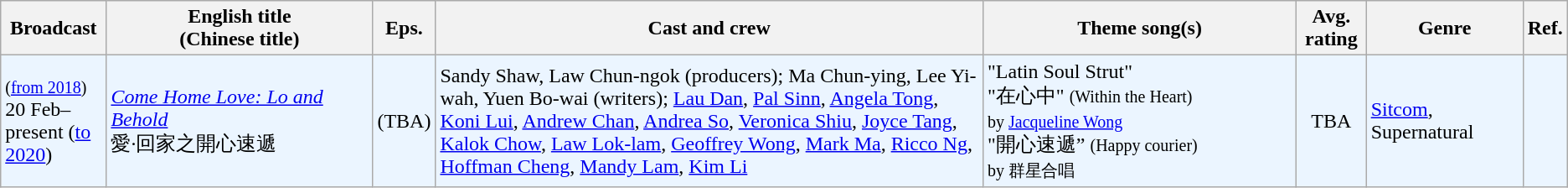<table class="wikitable sortable">
<tr>
<th>Broadcast</th>
<th style="width:17%;">English title <br> (Chinese title)</th>
<th>Eps.</th>
<th>Cast and crew</th>
<th style="width:20%;">Theme song(s)</th>
<th>Avg. rating</th>
<th style="width:10%;">Genre</th>
<th>Ref.</th>
</tr>
<tr ---- bgcolor="#ebf5ff">
<td><small>(<a href='#'>from 2018</a>) </small><br> 20 Feb–<br> present (<a href='#'>to 2020</a>)</td>
<td><em><a href='#'>Come Home Love: Lo and Behold</a></em> <br>愛·回家之開心速遞</td>
<td style="text-align:center;">(TBA)</td>
<td>Sandy Shaw, Law Chun-ngok (producers); Ma Chun-ying, Lee Yi-wah, Yuen Bo-wai (writers); <a href='#'>Lau Dan</a>, <a href='#'>Pal Sinn</a>, <a href='#'>Angela Tong</a>, <a href='#'>Koni Lui</a>, <a href='#'>Andrew Chan</a>, <a href='#'>Andrea So</a>, <a href='#'>Veronica Shiu</a>, <a href='#'>Joyce Tang</a>, <a href='#'>Kalok Chow</a>, <a href='#'>Law Lok-lam</a>, <a href='#'>Geoffrey Wong</a>, <a href='#'>Mark Ma</a>, <a href='#'>Ricco Ng</a>, <a href='#'>Hoffman Cheng</a>, <a href='#'>Mandy Lam</a>, <a href='#'>Kim Li</a></td>
<td>"Latin Soul Strut"<br>"在心中" <small>(Within the Heart)</small><br><small>by <a href='#'>Jacqueline Wong</a></small>  <br> "開心速遞” <small> (Happy courier)<br> </small> <small> by 群星合唱 </small>  <br></td>
<td style="text-align:center;">TBA</td>
<td><a href='#'>Sitcom</a>, Supernatural</td>
<td style="text-align:center;"></td>
</tr>
</table>
